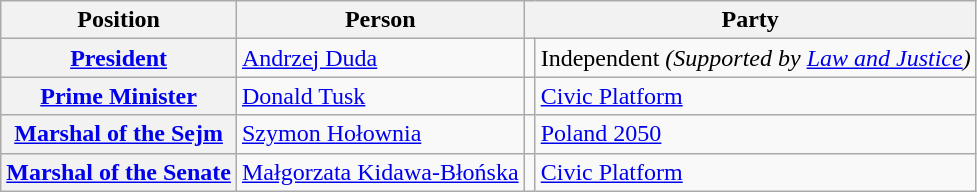<table class="wikitable">
<tr>
<th>Position</th>
<th>Person</th>
<th colspan=2>Party</th>
</tr>
<tr>
<th><a href='#'>President</a></th>
<td><a href='#'>Andrzej Duda</a></td>
<td></td>
<td>Independent <em>(Supported by <a href='#'>Law and Justice</a>)</em></td>
</tr>
<tr>
<th><a href='#'>Prime Minister</a></th>
<td><a href='#'>Donald Tusk</a></td>
<td></td>
<td><a href='#'>Civic Platform</a></td>
</tr>
<tr>
<th><a href='#'>Marshal of the Sejm</a></th>
<td><a href='#'>Szymon Hołownia</a></td>
<td></td>
<td><a href='#'>Poland 2050</a></td>
</tr>
<tr>
<th><a href='#'>Marshal of the Senate</a></th>
<td><a href='#'>Małgorzata Kidawa-Błońska</a></td>
<td></td>
<td><a href='#'>Civic Platform</a></td>
</tr>
</table>
